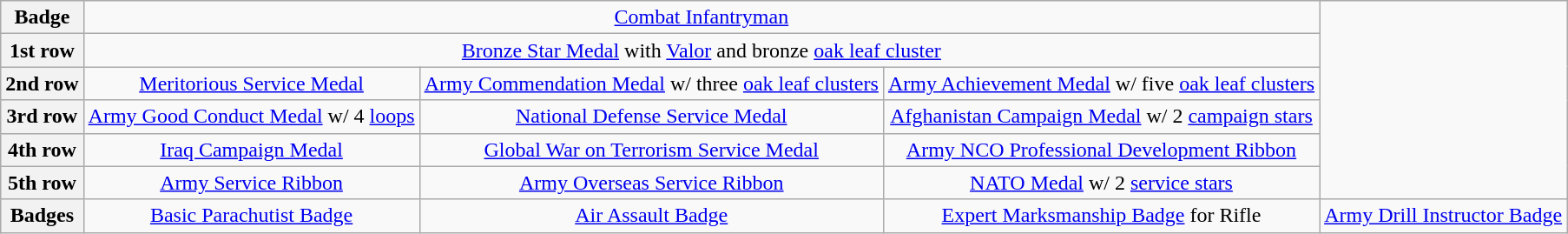<table class="wikitable" style="text-align:center;">
<tr>
<th>Badge</th>
<td colspan="3"><a href='#'>Combat Infantryman</a></td>
</tr>
<tr>
<th>1st row</th>
<td colspan="3"><a href='#'>Bronze Star Medal</a> with <a href='#'>Valor</a> and bronze <a href='#'>oak leaf cluster</a></td>
</tr>
<tr>
<th>2nd row</th>
<td><a href='#'>Meritorious Service Medal</a></td>
<td><a href='#'>Army Commendation Medal</a> w/ three <a href='#'>oak leaf clusters</a></td>
<td><a href='#'>Army Achievement Medal</a> w/ five <a href='#'>oak leaf clusters</a></td>
</tr>
<tr>
<th>3rd row</th>
<td><a href='#'>Army Good Conduct Medal</a> w/ 4 <a href='#'>loops</a></td>
<td><a href='#'>National Defense Service Medal</a></td>
<td><a href='#'>Afghanistan Campaign Medal</a> w/ 2 <a href='#'>campaign stars</a></td>
</tr>
<tr>
<th>4th row</th>
<td><a href='#'>Iraq Campaign Medal</a></td>
<td><a href='#'>Global War on Terrorism Service Medal</a></td>
<td><a href='#'>Army NCO Professional Development Ribbon</a></td>
</tr>
<tr>
<th>5th row</th>
<td><a href='#'>Army Service Ribbon</a></td>
<td><a href='#'>Army Overseas Service Ribbon</a></td>
<td><a href='#'>NATO Medal</a> w/ 2 <a href='#'>service stars</a></td>
</tr>
<tr>
<th>Badges</th>
<td><a href='#'>Basic Parachutist Badge</a></td>
<td><a href='#'>Air Assault Badge</a></td>
<td><a href='#'>Expert Marksmanship Badge</a> for Rifle</td>
<td><a href='#'>Army Drill Instructor Badge</a></td>
</tr>
</table>
